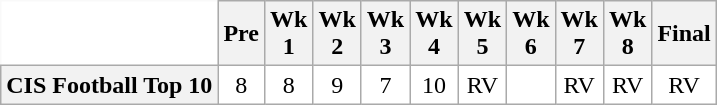<table class="wikitable" style="white-space:nowrap;font-size:100%;">
<tr>
<th style="background:white; border-top-style:hidden; border-left-style:hidden;"> </th>
<th>Pre</th>
<th>Wk<br>1</th>
<th>Wk<br>2</th>
<th>Wk<br>3</th>
<th>Wk<br>4</th>
<th>Wk<br>5</th>
<th>Wk<br>6</th>
<th>Wk<br>7</th>
<th>Wk<br>8</th>
<th>Final</th>
</tr>
<tr style="text-align:center;">
<th>CIS Football Top 10</th>
<td style="background:#FFF;">8</td>
<td style="background:#FFF;">8</td>
<td style="background:#FFF;">9</td>
<td style="background:#FFF;">7</td>
<td style="background:#FFF;">10</td>
<td style="background:#FFF;">RV</td>
<td style="background:#FFF;"></td>
<td style="background:#FFF;">RV</td>
<td style="background:#FFF;">RV</td>
<td style="background:#FFF;">RV</td>
</tr>
</table>
